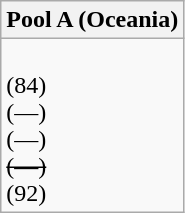<table class="wikitable">
<tr>
<th>Pool A (Oceania)</th>
</tr>
<tr>
<td><br> (84)<br>
 (—)<br>
 (—)<br>
<s> (—)</s><br>
 (92)</td>
</tr>
</table>
